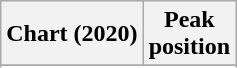<table class="wikitable sortable plainrowheaders" style="text-align:center">
<tr>
<th scope="col">Chart (2020)</th>
<th scope="col">Peak<br>position</th>
</tr>
<tr>
</tr>
<tr>
</tr>
<tr>
</tr>
<tr>
</tr>
</table>
